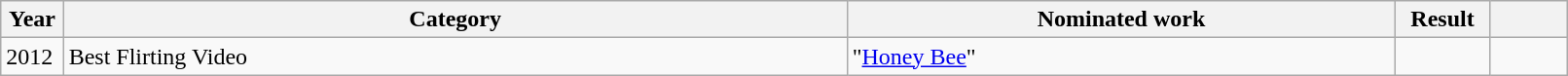<table class="wikitable plainrowheaders" style="width:85%;">
<tr>
<th scope="col" style="width:4%;">Year</th>
<th scope="col" style="width:50%;">Category</th>
<th scope="col" style="width:35%;">Nominated work</th>
<th scope="col" style="width:6%;">Result</th>
<th scope="col" style="width:6%;"></th>
</tr>
<tr>
<td>2012</td>
<td>Best Flirting Video</td>
<td>"<a href='#'>Honey Bee</a>"</td>
<td></td>
<td></td>
</tr>
</table>
